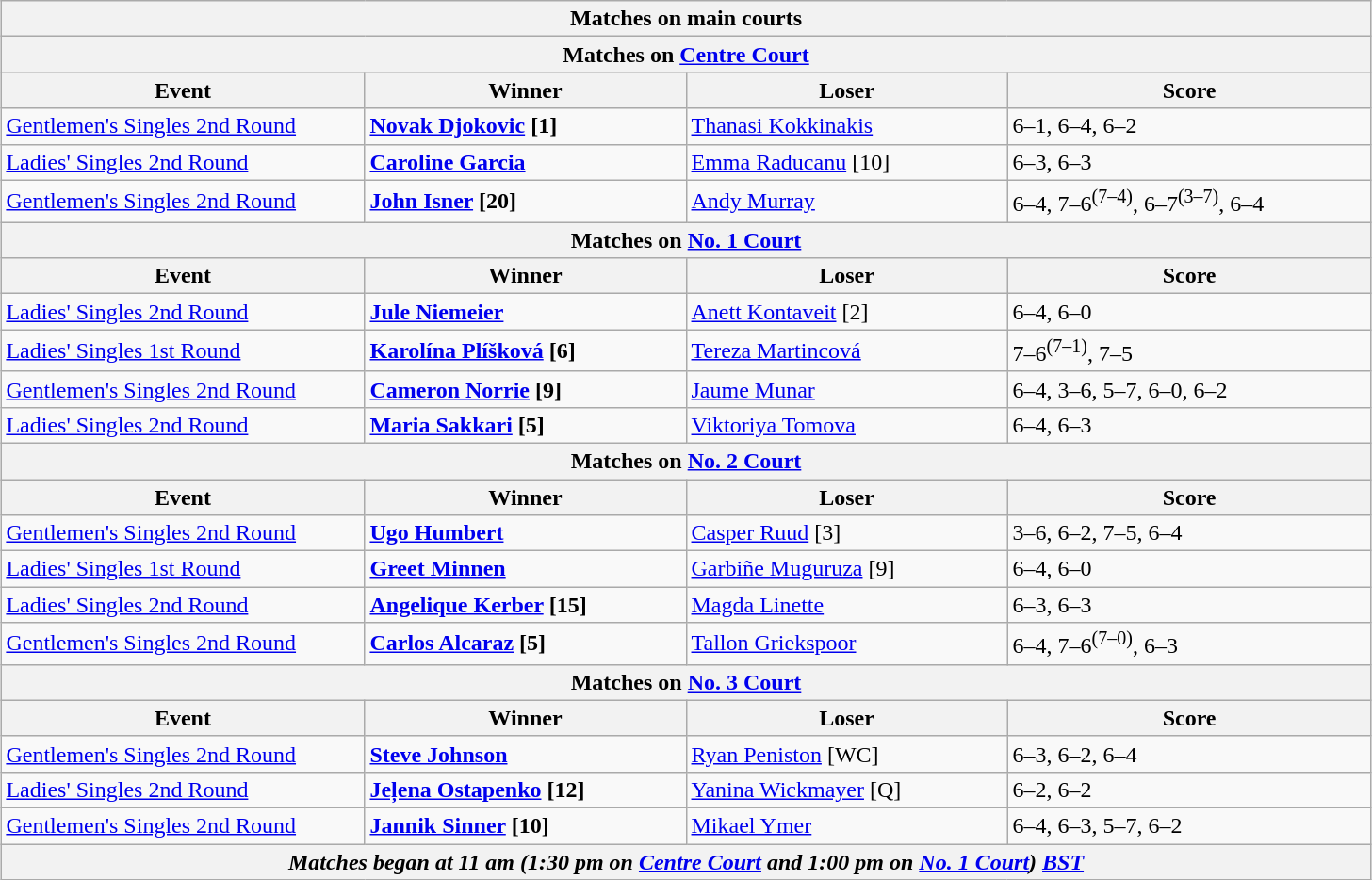<table class="wikitable collapsible uncollapsed" style="margin:auto;">
<tr>
<th colspan="4" style="white-space:nowrap;">Matches on main courts</th>
</tr>
<tr>
<th colspan="4">Matches on <a href='#'>Centre Court</a></th>
</tr>
<tr>
<th width="250">Event</th>
<th width="220">Winner</th>
<th width="220">Loser</th>
<th width="250">Score</th>
</tr>
<tr>
<td><a href='#'>Gentlemen's Singles 2nd Round</a></td>
<td><strong> <a href='#'>Novak Djokovic</a> [1]</strong></td>
<td> <a href='#'>Thanasi Kokkinakis</a></td>
<td>6–1, 6–4, 6–2</td>
</tr>
<tr>
<td><a href='#'>Ladies' Singles 2nd Round</a></td>
<td><strong> <a href='#'>Caroline Garcia</a></strong></td>
<td> <a href='#'>Emma Raducanu</a> [10]</td>
<td>6–3, 6–3</td>
</tr>
<tr>
<td><a href='#'>Gentlemen's Singles 2nd Round</a></td>
<td><strong> <a href='#'>John Isner</a> [20]</strong></td>
<td> <a href='#'>Andy Murray</a></td>
<td>6–4, 7–6<sup>(7–4)</sup>, 6–7<sup>(3–7)</sup>, 6–4</td>
</tr>
<tr>
<th colspan="4">Matches on <a href='#'>No. 1 Court</a></th>
</tr>
<tr>
<th width="220">Event</th>
<th width="220">Winner</th>
<th width="220">Loser</th>
<th width="250">Score</th>
</tr>
<tr>
<td><a href='#'>Ladies' Singles 2nd Round</a></td>
<td><strong> <a href='#'>Jule Niemeier</a></strong></td>
<td> <a href='#'>Anett Kontaveit</a> [2]</td>
<td>6–4, 6–0</td>
</tr>
<tr>
<td><a href='#'>Ladies' Singles 1st Round</a></td>
<td><strong> <a href='#'>Karolína Plíšková</a> [6]</strong></td>
<td> <a href='#'>Tereza Martincová</a></td>
<td>7–6<sup>(7–1)</sup>, 7–5</td>
</tr>
<tr>
<td><a href='#'>Gentlemen's Singles 2nd Round</a></td>
<td><strong> <a href='#'>Cameron Norrie</a> [9]</strong></td>
<td> <a href='#'>Jaume Munar</a></td>
<td>6–4, 3–6, 5–7, 6–0, 6–2</td>
</tr>
<tr>
<td><a href='#'>Ladies' Singles 2nd Round</a></td>
<td><strong> <a href='#'>Maria Sakkari</a> [5]</strong></td>
<td> <a href='#'>Viktoriya Tomova</a></td>
<td>6–4, 6–3</td>
</tr>
<tr>
<th colspan="4">Matches on <a href='#'>No. 2 Court</a></th>
</tr>
<tr>
<th width="220">Event</th>
<th width="220">Winner</th>
<th width="220">Loser</th>
<th width="250">Score</th>
</tr>
<tr>
<td><a href='#'>Gentlemen's Singles 2nd Round</a></td>
<td><strong> <a href='#'>Ugo Humbert</a></strong></td>
<td> <a href='#'>Casper Ruud</a> [3]</td>
<td>3–6, 6–2, 7–5, 6–4</td>
</tr>
<tr>
<td><a href='#'>Ladies' Singles 1st Round</a></td>
<td><strong> <a href='#'>Greet Minnen</a></strong></td>
<td> <a href='#'>Garbiñe Muguruza</a> [9]</td>
<td>6–4, 6–0</td>
</tr>
<tr>
<td><a href='#'>Ladies' Singles 2nd Round</a></td>
<td><strong> <a href='#'>Angelique Kerber</a> [15]</strong></td>
<td> <a href='#'>Magda Linette</a></td>
<td>6–3, 6–3</td>
</tr>
<tr>
<td><a href='#'>Gentlemen's Singles 2nd Round</a></td>
<td><strong> <a href='#'>Carlos Alcaraz</a> [5]</strong></td>
<td> <a href='#'>Tallon Griekspoor</a></td>
<td>6–4, 7–6<sup>(7–0)</sup>, 6–3</td>
</tr>
<tr>
<th colspan="4">Matches on <a href='#'>No. 3 Court</a></th>
</tr>
<tr>
<th width="220">Event</th>
<th width="220">Winner</th>
<th width="220">Loser</th>
<th width="250">Score</th>
</tr>
<tr>
<td><a href='#'>Gentlemen's Singles 2nd Round</a></td>
<td><strong> <a href='#'>Steve Johnson</a></strong></td>
<td> <a href='#'>Ryan Peniston</a> [WC]</td>
<td>6–3, 6–2, 6–4</td>
</tr>
<tr>
<td><a href='#'>Ladies' Singles 2nd Round</a></td>
<td><strong> <a href='#'>Jeļena Ostapenko</a> [12]</strong></td>
<td> <a href='#'>Yanina Wickmayer</a> [Q]</td>
<td>6–2, 6–2</td>
</tr>
<tr>
<td><a href='#'>Gentlemen's Singles 2nd Round</a></td>
<td><strong> <a href='#'>Jannik Sinner</a> [10]</strong></td>
<td> <a href='#'>Mikael Ymer</a></td>
<td>6–4, 6–3, 5–7, 6–2</td>
</tr>
<tr>
<th colspan=4><em>Matches began at 11 am (1:30 pm on <a href='#'>Centre Court</a> and 1:00 pm on <a href='#'>No. 1 Court</a>) <a href='#'>BST</a></em></th>
</tr>
</table>
